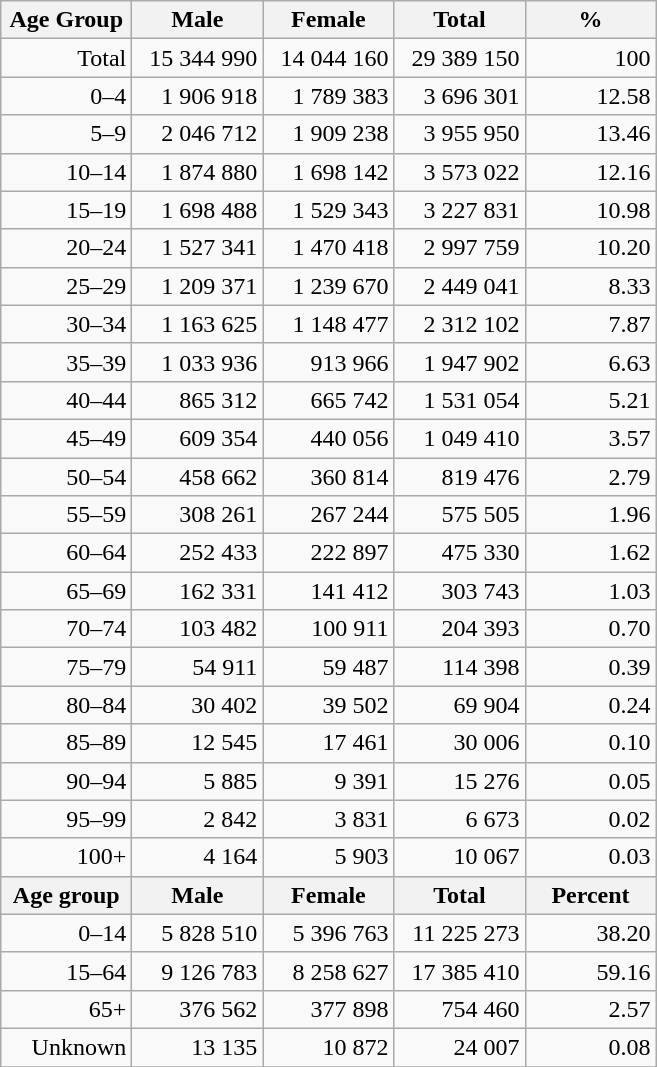<table class="wikitable">
<tr>
<th width="80pt">Age Group</th>
<th width="80pt">Male</th>
<th width="80pt">Female</th>
<th width="80pt">Total</th>
<th width="80pt">%</th>
</tr>
<tr>
<td align="right">Total</td>
<td align="right">15 344 990</td>
<td align="right">14 044 160</td>
<td align="right">29 389 150</td>
<td align="right">100</td>
</tr>
<tr>
<td align="right">0–4</td>
<td align="right">1 906 918</td>
<td align="right">1 789 383</td>
<td align="right">3 696 301</td>
<td align="right">12.58</td>
</tr>
<tr>
<td align="right">5–9</td>
<td align="right">2 046 712</td>
<td align="right">1 909 238</td>
<td align="right">3 955 950</td>
<td align="right">13.46</td>
</tr>
<tr>
<td align="right">10–14</td>
<td align="right">1 874 880</td>
<td align="right">1 698 142</td>
<td align="right">3 573 022</td>
<td align="right">12.16</td>
</tr>
<tr>
<td align="right">15–19</td>
<td align="right">1 698 488</td>
<td align="right">1 529 343</td>
<td align="right">3 227 831</td>
<td align="right">10.98</td>
</tr>
<tr>
<td align="right">20–24</td>
<td align="right">1 527 341</td>
<td align="right">1 470 418</td>
<td align="right">2 997 759</td>
<td align="right">10.20</td>
</tr>
<tr>
<td align="right">25–29</td>
<td align="right">1 209 371</td>
<td align="right">1 239 670</td>
<td align="right">2 449 041</td>
<td align="right">8.33</td>
</tr>
<tr>
<td align="right">30–34</td>
<td align="right">1 163 625</td>
<td align="right">1 148 477</td>
<td align="right">2 312 102</td>
<td align="right">7.87</td>
</tr>
<tr>
<td align="right">35–39</td>
<td align="right">1 033 936</td>
<td align="right">913 966</td>
<td align="right">1 947 902</td>
<td align="right">6.63</td>
</tr>
<tr>
<td align="right">40–44</td>
<td align="right">865 312</td>
<td align="right">665 742</td>
<td align="right">1 531 054</td>
<td align="right">5.21</td>
</tr>
<tr>
<td align="right">45–49</td>
<td align="right">609 354</td>
<td align="right">440 056</td>
<td align="right">1 049 410</td>
<td align="right">3.57</td>
</tr>
<tr>
<td align="right">50–54</td>
<td align="right">458 662</td>
<td align="right">360 814</td>
<td align="right">819 476</td>
<td align="right">2.79</td>
</tr>
<tr>
<td align="right">55–59</td>
<td align="right">308 261</td>
<td align="right">267 244</td>
<td align="right">575 505</td>
<td align="right">1.96</td>
</tr>
<tr>
<td align="right">60–64</td>
<td align="right">252 433</td>
<td align="right">222 897</td>
<td align="right">475 330</td>
<td align="right">1.62</td>
</tr>
<tr>
<td align="right">65–69</td>
<td align="right">162 331</td>
<td align="right">141 412</td>
<td align="right">303 743</td>
<td align="right">1.03</td>
</tr>
<tr>
<td align="right">70–74</td>
<td align="right">103 482</td>
<td align="right">100 911</td>
<td align="right">204 393</td>
<td align="right">0.70</td>
</tr>
<tr>
<td align="right">75–79</td>
<td align="right">54 911</td>
<td align="right">59 487</td>
<td align="right">114 398</td>
<td align="right">0.39</td>
</tr>
<tr>
<td align="right">80–84</td>
<td align="right">30 402</td>
<td align="right">39 502</td>
<td align="right">69 904</td>
<td align="right">0.24</td>
</tr>
<tr>
<td align="right">85–89</td>
<td align="right">12 545</td>
<td align="right">17 461</td>
<td align="right">30 006</td>
<td align="right">0.10</td>
</tr>
<tr>
<td align="right">90–94</td>
<td align="right">5 885</td>
<td align="right">9 391</td>
<td align="right">15 276</td>
<td align="right">0.05</td>
</tr>
<tr>
<td align="right">95–99</td>
<td align="right">2 842</td>
<td align="right">3 831</td>
<td align="right">6 673</td>
<td align="right">0.02</td>
</tr>
<tr>
<td align="right">100+</td>
<td align="right">4 164</td>
<td align="right">5 903</td>
<td align="right">10 067</td>
<td align="right">0.03</td>
</tr>
<tr>
<th width="50">Age group</th>
<th width="80pt">Male</th>
<th width="80">Female</th>
<th width="80">Total</th>
<th width="50">Percent</th>
</tr>
<tr>
<td align="right">0–14</td>
<td align="right">5 828 510</td>
<td align="right">5 396 763</td>
<td align="right">11 225 273</td>
<td align="right">38.20</td>
</tr>
<tr>
<td align="right">15–64</td>
<td align="right">9 126 783</td>
<td align="right">8 258 627</td>
<td align="right">17 385 410</td>
<td align="right">59.16</td>
</tr>
<tr>
<td align="right">65+</td>
<td align="right">376 562</td>
<td align="right">377 898</td>
<td align="right">754 460</td>
<td align="right">2.57</td>
</tr>
<tr>
<td align="right">Unknown</td>
<td align="right">13 135</td>
<td align="right">10 872</td>
<td align="right">24 007</td>
<td align="right">0.08</td>
</tr>
<tr>
</tr>
</table>
